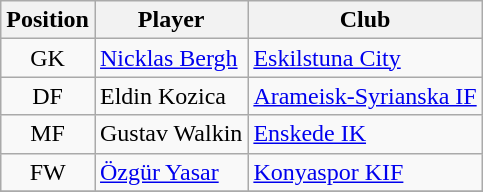<table class="wikitable" style="text-align:center; float:left; margin-right:1em;">
<tr>
<th>Position</th>
<th>Player</th>
<th>Club</th>
</tr>
<tr>
<td>GK</td>
<td align="left"> <a href='#'>Nicklas Bergh</a></td>
<td align="left"><a href='#'>Eskilstuna City</a></td>
</tr>
<tr>
<td>DF</td>
<td align="left"> Eldin Kozica</td>
<td align="left"><a href='#'>Arameisk-Syrianska IF</a></td>
</tr>
<tr>
<td>MF</td>
<td align="left"> Gustav Walkin</td>
<td align="left"><a href='#'>Enskede IK</a></td>
</tr>
<tr>
<td>FW</td>
<td align="left"> <a href='#'>Özgür Yasar</a></td>
<td align="left"><a href='#'>Konyaspor KIF</a></td>
</tr>
<tr>
</tr>
</table>
